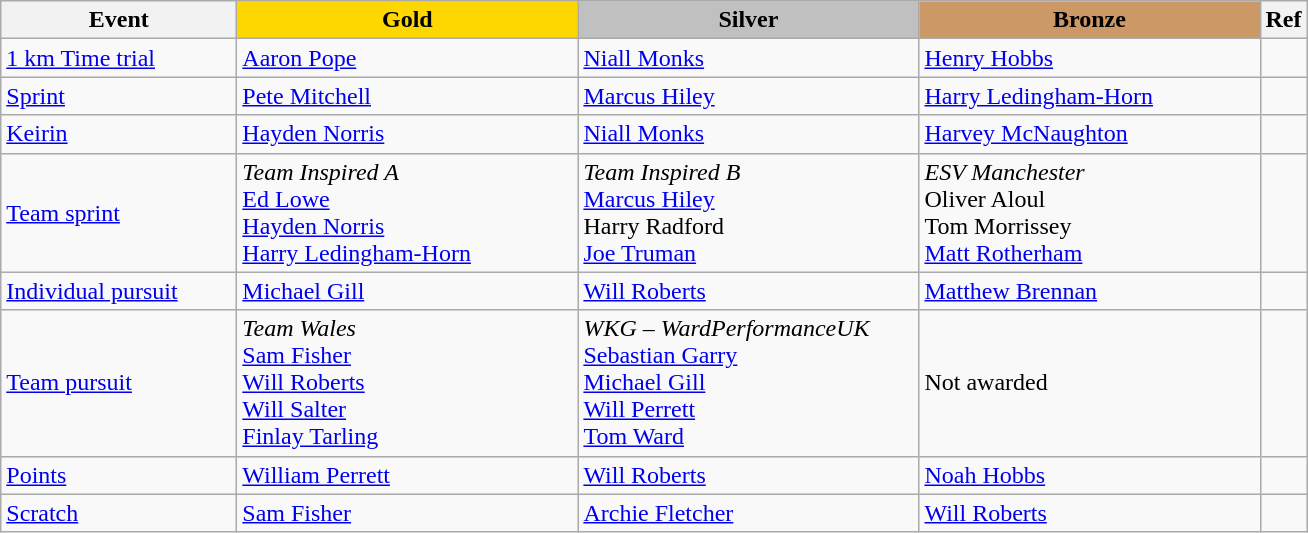<table class="wikitable" style="font-size: 100%">
<tr>
<th width=150>Event</th>
<th width=220 style="background-color: gold;">Gold</th>
<th width=220 style="background-color: silver;">Silver</th>
<th width=220 style="background-color: #cc9966;">Bronze</th>
<th width=20>Ref</th>
</tr>
<tr>
<td><a href='#'>1 km Time trial</a></td>
<td><a href='#'>Aaron Pope</a></td>
<td><a href='#'>Niall Monks</a></td>
<td><a href='#'>Henry Hobbs</a></td>
<td></td>
</tr>
<tr>
<td><a href='#'>Sprint</a></td>
<td><a href='#'>Pete Mitchell</a></td>
<td><a href='#'>Marcus Hiley</a></td>
<td><a href='#'>Harry Ledingham-Horn</a></td>
<td></td>
</tr>
<tr>
<td><a href='#'>Keirin</a></td>
<td><a href='#'>Hayden Norris</a></td>
<td><a href='#'>Niall Monks</a></td>
<td><a href='#'>Harvey McNaughton</a></td>
<td></td>
</tr>
<tr>
<td><a href='#'>Team sprint</a></td>
<td><em>Team Inspired A</em><br><a href='#'>Ed Lowe</a><br><a href='#'>Hayden Norris</a><br><a href='#'>Harry Ledingham-Horn</a></td>
<td><em>Team Inspired B</em><br><a href='#'>Marcus Hiley</a><br>Harry Radford<br><a href='#'>Joe Truman</a></td>
<td><em>ESV Manchester</em><br>Oliver Aloul<br>Tom Morrissey<br><a href='#'>Matt Rotherham</a></td>
<td></td>
</tr>
<tr>
<td><a href='#'>Individual pursuit</a></td>
<td><a href='#'>Michael Gill</a></td>
<td><a href='#'>Will Roberts</a></td>
<td><a href='#'>Matthew Brennan</a></td>
<td></td>
</tr>
<tr>
<td><a href='#'>Team pursuit</a></td>
<td><em>Team Wales</em> <br><a href='#'>Sam Fisher</a><br><a href='#'>Will Roberts</a><br><a href='#'>Will Salter</a><br><a href='#'>Finlay Tarling</a></td>
<td><em>WKG – WardPerformanceUK</em><br><a href='#'>Sebastian Garry</a><br> <a href='#'>Michael Gill</a><br><a href='#'>Will Perrett</a><br><a href='#'>Tom Ward</a></td>
<td>Not awarded</td>
<td></td>
</tr>
<tr>
<td><a href='#'>Points</a></td>
<td><a href='#'>William Perrett</a></td>
<td><a href='#'>Will Roberts</a></td>
<td><a href='#'>Noah Hobbs</a></td>
<td></td>
</tr>
<tr>
<td><a href='#'>Scratch</a></td>
<td><a href='#'>Sam Fisher</a></td>
<td><a href='#'>Archie Fletcher</a></td>
<td><a href='#'>Will Roberts</a></td>
<td></td>
</tr>
</table>
